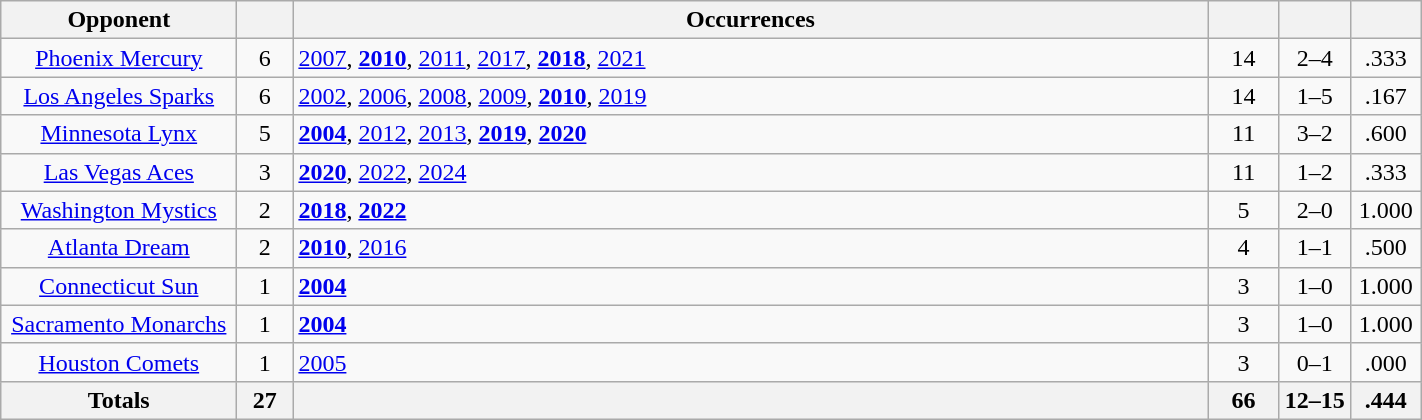<table class="wikitable sortable" style="text-align: center; width: 75%;">
<tr>
<th width="150">Opponent</th>
<th width="30"></th>
<th>Occurrences</th>
<th width="40"></th>
<th width="40"></th>
<th width="40"></th>
</tr>
<tr>
<td><a href='#'>Phoenix Mercury</a></td>
<td>6</td>
<td align="left"><a href='#'>2007</a>, <strong><a href='#'>2010</a></strong>, <a href='#'>2011</a>, <a href='#'>2017</a>, <strong><a href='#'>2018</a></strong>, <a href='#'>2021</a></td>
<td>14</td>
<td>2–4</td>
<td>.333</td>
</tr>
<tr>
<td><a href='#'>Los Angeles Sparks</a></td>
<td>6</td>
<td align="left"><a href='#'>2002</a>, <a href='#'>2006</a>, <a href='#'>2008</a>, <a href='#'>2009</a>, <strong><a href='#'>2010</a></strong>, <a href='#'>2019</a></td>
<td>14</td>
<td>1–5</td>
<td>.167</td>
</tr>
<tr>
<td><a href='#'>Minnesota Lynx</a></td>
<td>5</td>
<td align=left><strong><a href='#'>2004</a></strong>, <a href='#'>2012</a>, <a href='#'>2013</a>, <strong><a href='#'>2019</a></strong>, <strong><a href='#'>2020</a></strong></td>
<td>11</td>
<td>3–2</td>
<td>.600</td>
</tr>
<tr>
<td><a href='#'>Las Vegas Aces</a></td>
<td>3</td>
<td align=left><strong><a href='#'>2020</a></strong>, <a href='#'>2022</a>, <a href='#'>2024</a></td>
<td>11</td>
<td>1–2</td>
<td>.333</td>
</tr>
<tr>
<td><a href='#'>Washington Mystics</a></td>
<td>2</td>
<td align=left><strong><a href='#'>2018</a></strong>, <strong><a href='#'>2022</a></strong></td>
<td>5</td>
<td>2–0</td>
<td>1.000</td>
</tr>
<tr>
<td><a href='#'>Atlanta Dream</a></td>
<td>2</td>
<td align="left"><strong><a href='#'>2010</a></strong>, <a href='#'>2016</a></td>
<td>4</td>
<td>1–1</td>
<td>.500</td>
</tr>
<tr>
<td><a href='#'>Connecticut Sun</a></td>
<td>1</td>
<td align=left><strong><a href='#'>2004</a></strong></td>
<td>3</td>
<td>1–0</td>
<td>1.000</td>
</tr>
<tr>
<td><a href='#'>Sacramento Monarchs</a></td>
<td>1</td>
<td align=left><strong><a href='#'>2004</a></strong></td>
<td>3</td>
<td>1–0</td>
<td>1.000</td>
</tr>
<tr>
<td><a href='#'>Houston Comets</a></td>
<td>1</td>
<td align=left><a href='#'>2005</a></td>
<td>3</td>
<td>0–1</td>
<td>.000</td>
</tr>
<tr>
<th width="150">Totals</th>
<th width="30">27</th>
<th></th>
<th width="40">66</th>
<th width="40">12–15</th>
<th width="40">.444</th>
</tr>
</table>
